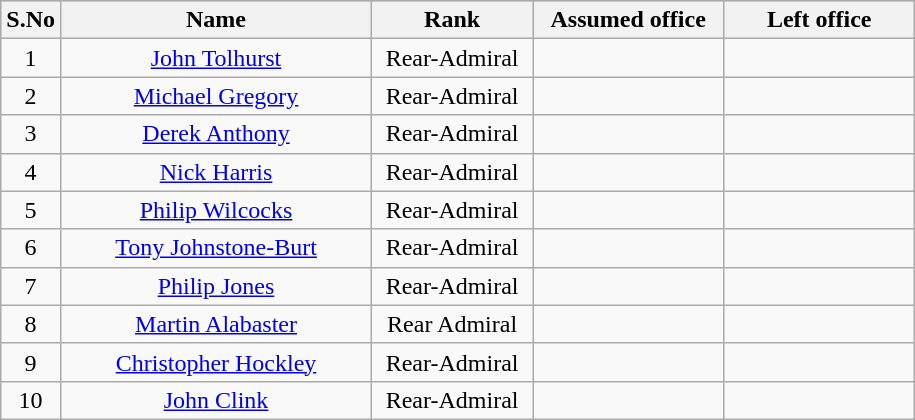<table class="wikitable sortable" style="text-align:center">
<tr style="background:#cccccc">
<th scope="col" style="width: 10px;">S.No</th>
<th scope="col" style="width: 200px;">Name</th>
<th scope="col" style="width: 100px;">Rank</th>
<th scope="col" style="width: 120px;">Assumed office</th>
<th scope="col" style="width: 120px;">Left office</th>
</tr>
<tr>
<td>1</td>
<td><a href='#'>John Tolhurst</a></td>
<td>Rear-Admiral</td>
<td></td>
<td></td>
</tr>
<tr>
<td>2</td>
<td><a href='#'>Michael Gregory</a></td>
<td>Rear-Admiral</td>
<td></td>
<td></td>
</tr>
<tr>
<td>3</td>
<td><a href='#'>Derek Anthony</a></td>
<td>Rear-Admiral</td>
<td></td>
<td></td>
</tr>
<tr>
<td>4</td>
<td><a href='#'>Nick Harris</a></td>
<td>Rear-Admiral</td>
<td></td>
<td></td>
</tr>
<tr>
<td>5</td>
<td><a href='#'>Philip Wilcocks</a></td>
<td>Rear-Admiral</td>
<td></td>
<td></td>
</tr>
<tr>
<td>6</td>
<td><a href='#'>Tony Johnstone-Burt</a></td>
<td>Rear-Admiral</td>
<td></td>
<td></td>
</tr>
<tr>
<td>7</td>
<td><a href='#'>Philip Jones</a></td>
<td>Rear-Admiral</td>
<td></td>
<td></td>
</tr>
<tr>
<td>8</td>
<td><a href='#'>Martin Alabaster</a></td>
<td>Rear Admiral</td>
<td></td>
<td></td>
</tr>
<tr>
<td>9</td>
<td><a href='#'>Christopher Hockley</a></td>
<td>Rear-Admiral</td>
<td></td>
<td></td>
</tr>
<tr>
<td>10</td>
<td><a href='#'>John Clink</a></td>
<td>Rear-Admiral</td>
<td></td>
<td></td>
</tr>
</table>
